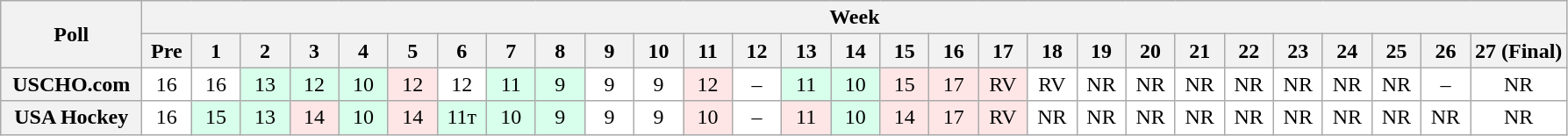<table class="wikitable" style="white-space:nowrap;">
<tr>
<th scope="col" width="100" rowspan="2">Poll</th>
<th colspan="28">Week</th>
</tr>
<tr>
<th scope="col" width="30">Pre</th>
<th scope="col" width="30">1</th>
<th scope="col" width="30">2</th>
<th scope="col" width="30">3</th>
<th scope="col" width="30">4</th>
<th scope="col" width="30">5</th>
<th scope="col" width="30">6</th>
<th scope="col" width="30">7</th>
<th scope="col" width="30">8</th>
<th scope="col" width="30">9</th>
<th scope="col" width="30">10</th>
<th scope="col" width="30">11</th>
<th scope="col" width="30">12</th>
<th scope="col" width="30">13</th>
<th scope="col" width="30">14</th>
<th scope="col" width="30">15</th>
<th scope="col" width="30">16</th>
<th scope="col" width="30">17</th>
<th scope="col" width="30">18</th>
<th scope="col" width="30">19</th>
<th scope="col" width="30">20</th>
<th scope="col" width="30">21</th>
<th scope="col" width="30">22</th>
<th scope="col" width="30">23</th>
<th scope="col" width="30">24</th>
<th scope="col" width="30">25</th>
<th scope="col" width="30">26</th>
<th scope="col" width="30">27 (Final)</th>
</tr>
<tr style="text-align:center;">
<th>USCHO.com</th>
<td bgcolor=FFFFFF>16</td>
<td bgcolor=FFFFFF>16</td>
<td bgcolor=D8FFEB>13</td>
<td bgcolor=D8FFEB>12</td>
<td bgcolor=D8FFEB>10</td>
<td bgcolor=FFE6E6>12</td>
<td bgcolor=FFFFFF>12</td>
<td bgcolor=D8FFEB>11</td>
<td bgcolor=D8FFEB>9</td>
<td bgcolor=FFFFFF>9</td>
<td bgcolor=FFFFFF>9</td>
<td bgcolor=FFE6E6>12</td>
<td bgcolor=FFFFFF>–</td>
<td bgcolor=D8FFEB>11</td>
<td bgcolor=D8FFEB>10</td>
<td bgcolor=FFE6E6>15</td>
<td bgcolor=FFE6E6>17</td>
<td bgcolor=FFE6E6>RV</td>
<td bgcolor=FFFFFF>RV</td>
<td bgcolor=FFFFFF>NR</td>
<td bgcolor=FFFFFF>NR</td>
<td bgcolor=FFFFFF>NR</td>
<td bgcolor=FFFFFF>NR</td>
<td bgcolor=FFFFFF>NR</td>
<td bgcolor=FFFFFF>NR</td>
<td bgcolor=FFFFFF>NR</td>
<td bgcolor=FFFFFF>–</td>
<td bgcolor=FFFFFF>NR</td>
</tr>
<tr style="text-align:center;">
<th>USA Hockey</th>
<td bgcolor=FFFFFF>16</td>
<td bgcolor=D8FFEB>15</td>
<td bgcolor=D8FFEB>13</td>
<td bgcolor=FFE6E6>14</td>
<td bgcolor=D8FFEB>10</td>
<td bgcolor=FFE6E6>14</td>
<td bgcolor=D8FFEB>11т</td>
<td bgcolor=D8FFEB>10</td>
<td bgcolor=D8FFEB>9</td>
<td bgcolor=FFFFFF>9</td>
<td bgcolor=FFFFFF>9</td>
<td bgcolor=FFE6E6>10</td>
<td bgcolor=FFFFFF>–</td>
<td bgcolor=FFE6E6>11</td>
<td bgcolor=D8FFEB>10</td>
<td bgcolor=FFE6E6>14</td>
<td bgcolor=FFE6E6>17</td>
<td bgcolor=FFE6E6>RV</td>
<td bgcolor=FFFFFF>NR</td>
<td bgcolor=FFFFFF>NR</td>
<td bgcolor=FFFFFF>NR</td>
<td bgcolor=FFFFFF>NR</td>
<td bgcolor=FFFFFF>NR</td>
<td bgcolor=FFFFFF>NR</td>
<td bgcolor=FFFFFF>NR</td>
<td bgcolor=FFFFFF>NR</td>
<td bgcolor=FFFFFF>NR</td>
<td bgcolor=FFFFFF>NR</td>
</tr>
</table>
